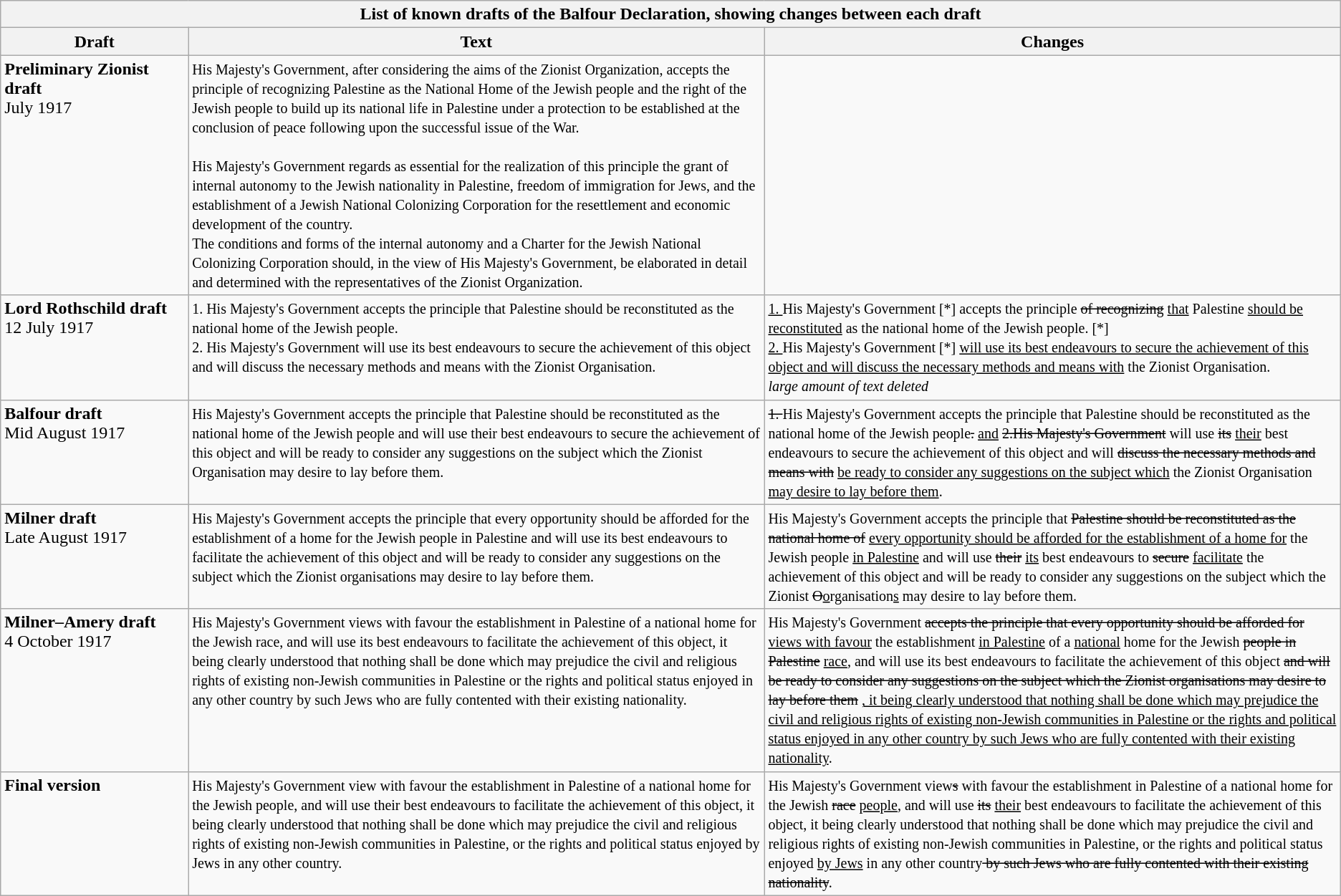<table class="wikitable mw-collapsible mw-collapsed"  style="text-align:left; float:right;">
<tr>
<th colspan="3">List of known drafts of the Balfour Declaration, showing changes between each draft</th>
</tr>
<tr>
<th scope="col" style="width: 14%;">Draft</th>
<th scope="col" style="width: 43%;">Text</th>
<th scope="col" style="width: 43%;">Changes</th>
</tr>
<tr style="vertical-align: top;">
<td><strong>Preliminary Zionist draft</strong><br>July 1917</td>
<td><small>His Majesty's Government, after considering the aims of the Zionist Organization, accepts the principle of recognizing Palestine as the National Home of the Jewish people and the right of the Jewish people to build up its national life in Palestine under a protection to be established at the conclusion of peace following upon the successful issue of the War.</small><br><br><small>His Majesty's Government regards as essential for the realization of this principle the grant of internal autonomy to the Jewish nationality in Palestine, freedom of immigration for Jews, and the establishment of a Jewish National Colonizing Corporation for the resettlement and economic development of the country.</small><br>
<small>The conditions and forms of the internal autonomy and a Charter for the Jewish National Colonizing Corporation should, in the view of His Majesty's Government, be elaborated in detail and determined with the representatives of the Zionist Organization.</small></td>
<td></td>
</tr>
<tr style="vertical-align: top;">
<td><strong>Lord Rothschild draft</strong><br>12 July 1917</td>
<td><small>1. His Majesty's Government accepts the principle that Palestine should be reconstituted as the national home of the Jewish people.<br>2. His Majesty's Government will use its best endeavours to secure the achievement of this object and will discuss the necessary methods and means with the Zionist Organisation.</small></td>
<td><small><ins>1. </ins>His Majesty's Government [*] accepts the principle <del>of recognizing</del> <ins>that</ins> Palestine <ins>should be reconstituted</ins> as the national home of the Jewish people. [*]<br><ins>2. </ins>His Majesty's Government [*] <ins>will use its best endeavours to secure the achievement of this object and will discuss the necessary methods and means with</ins> the Zionist Organisation.<br> <em>large amount of text deleted</em></small></td>
</tr>
<tr style="vertical-align: top;">
<td><strong>Balfour draft</strong><br>Mid August 1917</td>
<td><small>His Majesty's Government accepts the principle that Palestine should be reconstituted as the national home of the Jewish people and will use their best endeavours to secure the achievement of this object and will be ready to consider any suggestions on the subject which the Zionist Organisation may desire to lay before them.</small></td>
<td><small><del>1. </del>His Majesty's Government accepts the principle that Palestine should be reconstituted as the national home of the Jewish people<del>.</del> <ins>and</ins> <del>2.His Majesty's Government</del> will use <del>its</del> <ins>their</ins> best endeavours to secure the achievement of this object and will <del>discuss the necessary methods and means with</del> <ins>be ready to consider any suggestions on the subject which</ins> the Zionist Organisation <ins>may desire to lay before them</ins>.</small></td>
</tr>
<tr style="vertical-align: top;">
<td><strong>Milner draft</strong><br>Late August 1917</td>
<td><small>His Majesty's Government accepts the principle that every opportunity should be afforded for the establishment of a home for the Jewish people in Palestine and will use its best endeavours to facilitate the achievement of this object and will be ready to consider any suggestions on the subject which the Zionist organisations may desire to lay before them.</small></td>
<td><small>His Majesty's Government accepts the principle that <del>Palestine should be reconstituted as the national home of</del> <ins>every opportunity should be afforded for the establishment of a home for</ins> the Jewish people <ins>in Palestine</ins> and will use <del>their</del> <ins>its</ins> best endeavours to <del>secure</del> <ins>facilitate</ins> the achievement of this object and will be ready to consider any suggestions on the subject which the Zionist <del>O</del><ins>o</ins>rganisation<ins>s</ins> may desire to lay before them.</small></td>
</tr>
<tr style="vertical-align: top;">
<td><strong>Milner–Amery draft</strong><br>4 October 1917</td>
<td><small>His Majesty's Government views with favour the establishment in Palestine of a national home for the Jewish race, and will use its best endeavours to facilitate the achievement of this object, it being clearly understood that nothing shall be done which may prejudice the civil and religious rights of existing non-Jewish communities in Palestine or the rights and political status enjoyed in any other country by such Jews who are fully contented with their existing nationality.</small></td>
<td><small>His Majesty's Government <del>accepts the principle that every opportunity should be afforded for</del> <ins>views with favour</ins> the establishment <ins>in Palestine</ins> of a <ins>national</ins> home for the Jewish <del>people in Palestine</del> <ins>race</ins>, and will use its best endeavours to facilitate the achievement of this object <del>and will be ready to consider any suggestions on the subject which the Zionist organisations may desire to lay before them</del> <ins>, it being clearly understood that nothing shall be done which may prejudice the civil and religious rights of existing non-Jewish communities in Palestine or the rights and political status enjoyed in any other country by such Jews who are fully contented with their existing nationality</ins>.</small></td>
</tr>
<tr style="vertical-align: top;">
<td><strong>Final version</strong></td>
<td><small>His Majesty's Government view with favour the establishment in Palestine of a national home for the Jewish people, and will use their best endeavours to facilitate the achievement of this object, it being clearly understood that nothing shall be done which may prejudice the civil and religious rights of existing non-Jewish communities in Palestine, or the rights and political status enjoyed by Jews in any other country.</small></td>
<td><small>His Majesty's Government view<del>s</del> with favour the establishment in Palestine of a national home for the Jewish <del>race</del> <ins>people</ins>, and will use <del>its</del> <ins>their</ins> best endeavours to facilitate the achievement of this object, it being clearly understood that nothing shall be done which may prejudice the civil and religious rights of existing non-Jewish communities in Palestine, or the rights and political status enjoyed <ins>by Jews</ins> in any other country<del> by such Jews who are fully contented with their existing nationality</del>.</small></td>
</tr>
</table>
